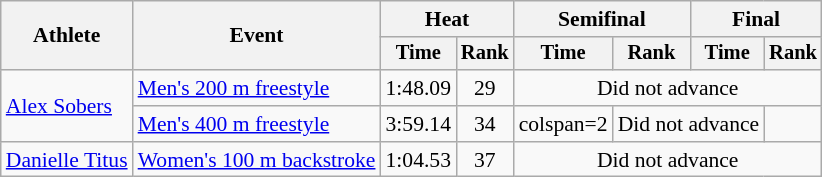<table class=wikitable style="font-size:90%">
<tr>
<th rowspan="2">Athlete</th>
<th rowspan="2">Event</th>
<th colspan="2">Heat</th>
<th colspan="2">Semifinal</th>
<th colspan="2">Final</th>
</tr>
<tr style="font-size:95%">
<th>Time</th>
<th>Rank</th>
<th>Time</th>
<th>Rank</th>
<th>Time</th>
<th>Rank</th>
</tr>
<tr align=center>
<td align=left rowspan=2><a href='#'>Alex Sobers</a></td>
<td align=left><a href='#'>Men's 200 m freestyle</a></td>
<td>1:48.09</td>
<td>29</td>
<td colspan=4>Did not advance</td>
</tr>
<tr align=center>
<td align=left><a href='#'>Men's 400 m freestyle</a></td>
<td>3:59.14</td>
<td>34</td>
<td>colspan=2 </td>
<td colspan="2">Did not advance</td>
</tr>
<tr align=center>
<td align=left><a href='#'>Danielle Titus</a></td>
<td align=left><a href='#'>Women's 100 m backstroke</a></td>
<td>1:04.53</td>
<td>37</td>
<td colspan="4">Did not advance</td>
</tr>
</table>
